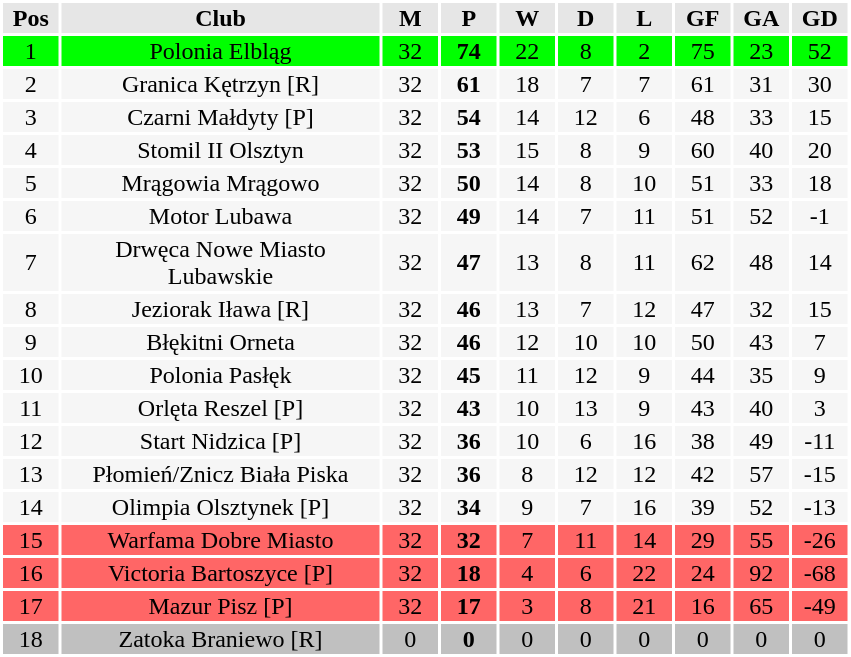<table class="toccolours" style="margin: 0;background:#ffffff;">
<tr bgcolor=#e6e6e6>
<th width=35px>Pos</th>
<th width=210px>Club</th>
<th width=35px>M</th>
<th width=35px>P</th>
<th width=35px>W</th>
<th width=35px>D</th>
<th width=35px>L</th>
<th width=35px>GF</th>
<th width=35px>GA</th>
<th width=35px>GD</th>
</tr>
<tr align=center bgcolor=#00FF00>
<td>1</td>
<td>Polonia Elbląg</td>
<td>32</td>
<td><strong>74</strong></td>
<td>22</td>
<td>8</td>
<td>2</td>
<td>75</td>
<td>23</td>
<td>52</td>
</tr>
<tr align=center bgcolor=#f6f6f6>
<td>2</td>
<td>Granica Kętrzyn [R]</td>
<td>32</td>
<td><strong>61</strong></td>
<td>18</td>
<td>7</td>
<td>7</td>
<td>61</td>
<td>31</td>
<td>30</td>
</tr>
<tr align=center bgcolor=#f6f6f6>
<td>3</td>
<td>Czarni Małdyty [P]</td>
<td>32</td>
<td><strong>54</strong></td>
<td>14</td>
<td>12</td>
<td>6</td>
<td>48</td>
<td>33</td>
<td>15</td>
</tr>
<tr align=center bgcolor=#f6f6f6>
<td>4</td>
<td>Stomil II Olsztyn</td>
<td>32</td>
<td><strong>53</strong></td>
<td>15</td>
<td>8</td>
<td>9</td>
<td>60</td>
<td>40</td>
<td>20</td>
</tr>
<tr align=center bgcolor=#f6f6f6>
<td>5</td>
<td>Mrągowia Mrągowo</td>
<td>32</td>
<td><strong>50</strong></td>
<td>14</td>
<td>8</td>
<td>10</td>
<td>51</td>
<td>33</td>
<td>18</td>
</tr>
<tr align=center bgcolor=#f6f6f6>
<td>6</td>
<td>Motor Lubawa</td>
<td>32</td>
<td><strong>49</strong></td>
<td>14</td>
<td>7</td>
<td>11</td>
<td>51</td>
<td>52</td>
<td>-1</td>
</tr>
<tr align=center bgcolor=#f6f6f6>
<td>7</td>
<td>Drwęca Nowe Miasto Lubawskie</td>
<td>32</td>
<td><strong>47</strong></td>
<td>13</td>
<td>8</td>
<td>11</td>
<td>62</td>
<td>48</td>
<td>14</td>
</tr>
<tr align=center bgcolor=#f6f6f6>
<td>8</td>
<td>Jeziorak Iława [R]</td>
<td>32</td>
<td><strong>46</strong></td>
<td>13</td>
<td>7</td>
<td>12</td>
<td>47</td>
<td>32</td>
<td>15</td>
</tr>
<tr align=center bgcolor=#f6f6f6>
<td>9</td>
<td>Błękitni Orneta</td>
<td>32</td>
<td><strong>46</strong></td>
<td>12</td>
<td>10</td>
<td>10</td>
<td>50</td>
<td>43</td>
<td>7</td>
</tr>
<tr align=center bgcolor=#f6f6f6>
<td>10</td>
<td>Polonia Pasłęk</td>
<td>32</td>
<td><strong>45</strong></td>
<td>11</td>
<td>12</td>
<td>9</td>
<td>44</td>
<td>35</td>
<td>9</td>
</tr>
<tr align=center bgcolor=#f6f6f6>
<td>11</td>
<td>Orlęta Reszel [P]</td>
<td>32</td>
<td><strong>43</strong></td>
<td>10</td>
<td>13</td>
<td>9</td>
<td>43</td>
<td>40</td>
<td>3</td>
</tr>
<tr align=center bgcolor=#f6f6f6>
<td>12</td>
<td>Start Nidzica [P]</td>
<td>32</td>
<td><strong>36</strong></td>
<td>10</td>
<td>6</td>
<td>16</td>
<td>38</td>
<td>49</td>
<td>-11</td>
</tr>
<tr align=center bgcolor=#f6f6f6>
<td>13</td>
<td>Płomień/Znicz Biała Piska</td>
<td>32</td>
<td><strong>36</strong></td>
<td>8</td>
<td>12</td>
<td>12</td>
<td>42</td>
<td>57</td>
<td>-15</td>
</tr>
<tr align=center bgcolor=#f6f6f6>
<td>14</td>
<td>Olimpia Olsztynek [P]</td>
<td>32</td>
<td><strong>34</strong></td>
<td>9</td>
<td>7</td>
<td>16</td>
<td>39</td>
<td>52</td>
<td>-13</td>
</tr>
<tr align=center bgcolor=#ff6666>
<td>15</td>
<td>Warfama Dobre Miasto</td>
<td>32</td>
<td><strong>32</strong></td>
<td>7</td>
<td>11</td>
<td>14</td>
<td>29</td>
<td>55</td>
<td>-26</td>
</tr>
<tr align=center bgcolor=#ff6666>
<td>16</td>
<td>Victoria Bartoszyce [P]</td>
<td>32</td>
<td><strong>18</strong></td>
<td>4</td>
<td>6</td>
<td>22</td>
<td>24</td>
<td>92</td>
<td>-68</td>
</tr>
<tr align=center bgcolor=#ff6666>
<td>17</td>
<td>Mazur Pisz [P]</td>
<td>32</td>
<td><strong>17</strong></td>
<td>3</td>
<td>8</td>
<td>21</td>
<td>16</td>
<td>65</td>
<td>-49</td>
</tr>
<tr align=center bgcolor=#c0c0c0>
<td>18</td>
<td>Zatoka Braniewo [R]</td>
<td>0</td>
<td><strong>0</strong></td>
<td>0</td>
<td>0</td>
<td>0</td>
<td>0</td>
<td>0</td>
<td>0</td>
</tr>
</table>
